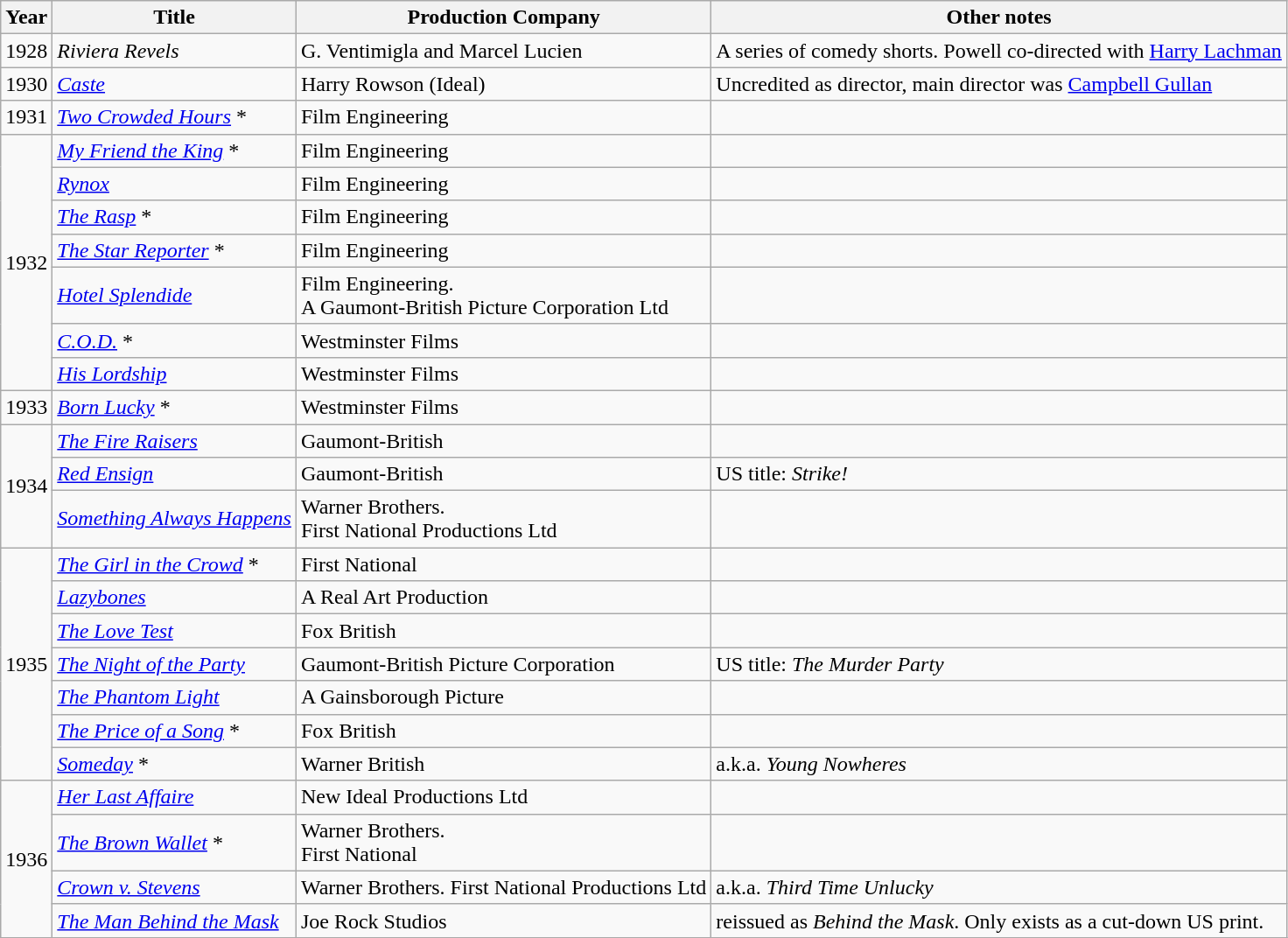<table class="wikitable">
<tr>
<th>Year</th>
<th>Title</th>
<th>Production Company</th>
<th>Other notes</th>
</tr>
<tr>
<td>1928</td>
<td><em>Riviera Revels</em></td>
<td>G. Ventimigla and Marcel Lucien</td>
<td>A series of comedy shorts. Powell co-directed with <a href='#'>Harry Lachman</a></td>
</tr>
<tr>
<td>1930</td>
<td><em><a href='#'>Caste</a></em></td>
<td>Harry Rowson (Ideal)</td>
<td>Uncredited as director, main director was <a href='#'>Campbell Gullan</a></td>
</tr>
<tr>
<td>1931</td>
<td><em><a href='#'>Two Crowded Hours</a></em> *</td>
<td>Film Engineering</td>
<td></td>
</tr>
<tr>
<td rowspan="7">1932</td>
<td><em><a href='#'>My Friend the King</a></em> *</td>
<td>Film Engineering</td>
<td></td>
</tr>
<tr>
<td><em><a href='#'>Rynox</a></em></td>
<td>Film Engineering</td>
<td></td>
</tr>
<tr>
<td><em><a href='#'>The Rasp</a></em> *</td>
<td>Film Engineering</td>
<td></td>
</tr>
<tr>
<td><em><a href='#'>The Star Reporter</a></em> *</td>
<td>Film Engineering</td>
<td></td>
</tr>
<tr>
<td><em><a href='#'>Hotel Splendide</a></em></td>
<td>Film Engineering.<br>A Gaumont-British Picture Corporation Ltd</td>
<td></td>
</tr>
<tr>
<td><em><a href='#'>C.O.D.</a></em> *</td>
<td>Westminster Films</td>
<td></td>
</tr>
<tr>
<td><em><a href='#'>His Lordship</a></em></td>
<td>Westminster Films</td>
<td></td>
</tr>
<tr>
<td>1933</td>
<td><em><a href='#'>Born Lucky</a></em> *</td>
<td>Westminster Films</td>
<td></td>
</tr>
<tr>
<td rowspan="3">1934</td>
<td><em><a href='#'>The Fire Raisers</a></em></td>
<td>Gaumont-British</td>
<td></td>
</tr>
<tr>
<td><em><a href='#'>Red Ensign</a></em></td>
<td>Gaumont-British</td>
<td>US title: <em>Strike!</em></td>
</tr>
<tr>
<td><em><a href='#'>Something Always Happens</a></em></td>
<td>Warner Brothers.<br>First National Productions Ltd</td>
<td></td>
</tr>
<tr>
<td rowspan="7">1935</td>
<td><em><a href='#'>The Girl in the Crowd</a></em> *</td>
<td>First National</td>
<td></td>
</tr>
<tr>
<td><em><a href='#'>Lazybones</a></em></td>
<td>A Real Art Production</td>
<td></td>
</tr>
<tr>
<td><em><a href='#'>The Love Test</a></em></td>
<td>Fox British</td>
<td></td>
</tr>
<tr>
<td><em><a href='#'>The Night of the Party</a></em></td>
<td>Gaumont-British Picture Corporation</td>
<td>US title: <em>The Murder Party</em></td>
</tr>
<tr>
<td><em><a href='#'>The Phantom Light</a></em></td>
<td>A Gainsborough Picture</td>
<td></td>
</tr>
<tr>
<td><em><a href='#'>The Price of a Song</a></em> *</td>
<td>Fox British</td>
<td></td>
</tr>
<tr>
<td><em><a href='#'>Someday</a></em> *</td>
<td>Warner British</td>
<td>a.k.a. <em>Young Nowheres</em></td>
</tr>
<tr>
<td rowspan="4">1936</td>
<td><em><a href='#'>Her Last Affaire</a></em></td>
<td>New Ideal Productions Ltd</td>
<td></td>
</tr>
<tr>
<td><em><a href='#'>The Brown Wallet</a></em> *</td>
<td>Warner Brothers.<br>First National</td>
<td></td>
</tr>
<tr>
<td><em><a href='#'>Crown v. Stevens</a></em></td>
<td>Warner Brothers. First National Productions Ltd</td>
<td>a.k.a. <em>Third Time Unlucky</em></td>
</tr>
<tr>
<td><em><a href='#'>The Man Behind the Mask</a></em></td>
<td>Joe Rock Studios</td>
<td>reissued as <em>Behind the Mask</em>.  Only exists as a cut-down US print.</td>
</tr>
<tr>
</tr>
</table>
